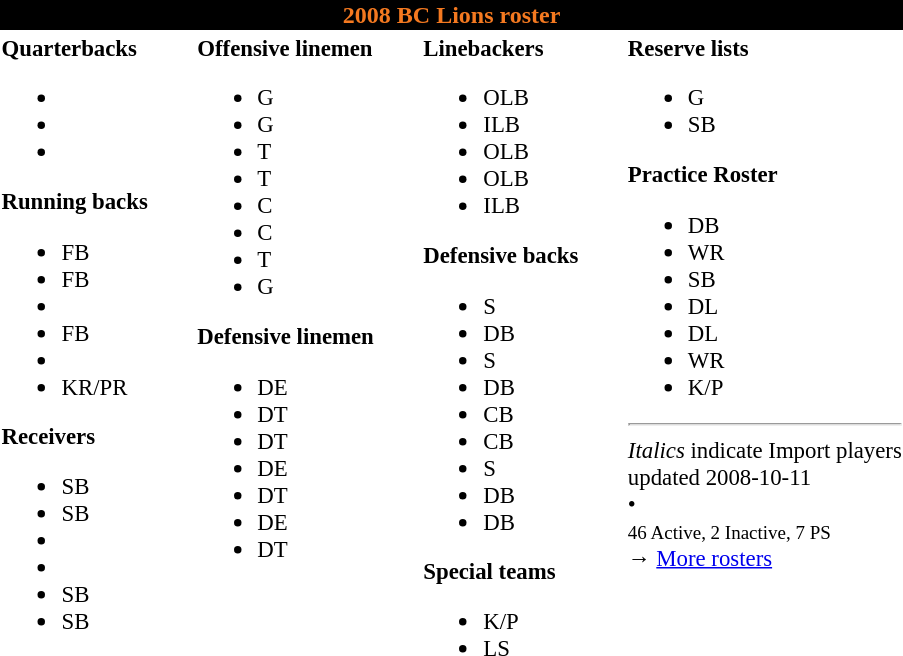<table class="toccolours" style="text-align: left;">
<tr>
<th colspan="7" style="background-color: #000000; color:#F47920; text-align: center"><strong>2008 BC Lions roster</strong></th>
</tr>
<tr>
<td style="font-size: 95%;" valign="top"><strong>Quarterbacks</strong><br><ul><li></li><li></li><li></li></ul><strong>Running backs</strong><ul><li> FB</li><li> FB</li><li></li><li> FB</li><li></li><li> KR/PR</li></ul><strong>Receivers</strong><ul><li> SB</li><li> SB</li><li></li><li></li><li> SB</li><li> SB</li></ul></td>
<td style="width: 25px;"></td>
<td style="font-size: 95%;" valign="top"><strong>Offensive linemen</strong><br><ul><li> G</li><li> G</li><li> T</li><li> T</li><li> C</li><li> C</li><li> T</li><li> G</li></ul><strong>Defensive linemen</strong><ul><li> DE</li><li> DT</li><li> DT</li><li> DE</li><li> DT</li><li> DE</li><li> DT</li></ul></td>
<td style="width: 25px;"></td>
<td style="font-size: 95%;" valign="top"><strong>Linebackers</strong><br><ul><li> OLB</li><li> ILB</li><li> OLB</li><li> OLB</li><li> ILB</li></ul><strong>Defensive backs</strong><ul><li> S</li><li> DB</li><li> S</li><li> DB</li><li> CB</li><li> CB</li><li> S</li><li> DB</li><li> DB</li></ul><strong>Special teams</strong><ul><li> K/P</li><li> LS</li></ul></td>
<td style="width: 25px;"></td>
<td style="font-size: 95%;" valign="top"><strong>Reserve lists</strong><br><ul><li> G </li><li> SB </li></ul><strong>Practice Roster</strong><ul><li> DB</li><li> WR</li><li> SB</li><li> DL</li><li> DL</li><li> WR</li><li> K/P</li></ul><hr>
<em>Italics</em> indicate Import players<br>
<span></span> updated 2008-10-11<br>
<span></span> • <span></span><br>
<small>46 Active, 2 Inactive, 7 PS</small><br>→ <a href='#'>More rosters</a></td>
</tr>
<tr>
</tr>
</table>
